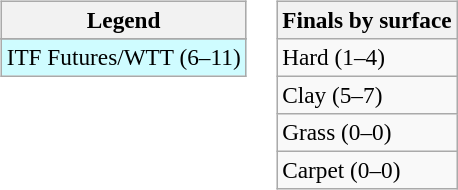<table>
<tr valign=top>
<td><br><table class=wikitable style=font-size:97%>
<tr>
<th>Legend</th>
</tr>
<tr bgcolor=e5d1cb>
</tr>
<tr bgcolor=cffcff>
<td>ITF Futures/WTT (6–11)</td>
</tr>
</table>
</td>
<td><br><table class=wikitable style=font-size:97%>
<tr>
<th>Finals by surface</th>
</tr>
<tr>
<td>Hard (1–4)</td>
</tr>
<tr>
<td>Clay (5–7)</td>
</tr>
<tr>
<td>Grass (0–0)</td>
</tr>
<tr>
<td>Carpet (0–0)</td>
</tr>
</table>
</td>
</tr>
</table>
